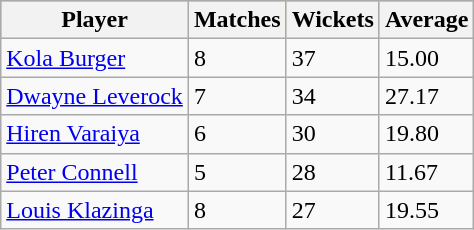<table class="wikitable">
<tr style="background:#bdb76b;">
<th>Player</th>
<th>Matches</th>
<th>Wickets</th>
<th>Average</th>
</tr>
<tr>
<td> <a href='#'>Kola Burger</a></td>
<td>8</td>
<td>37</td>
<td>15.00</td>
</tr>
<tr>
<td> <a href='#'>Dwayne Leverock</a></td>
<td>7</td>
<td>34</td>
<td>27.17</td>
</tr>
<tr>
<td> <a href='#'>Hiren Varaiya</a></td>
<td>6</td>
<td>30</td>
<td>19.80</td>
</tr>
<tr>
<td> <a href='#'>Peter Connell</a></td>
<td>5</td>
<td>28</td>
<td>11.67</td>
</tr>
<tr>
<td> <a href='#'>Louis Klazinga</a></td>
<td>8</td>
<td>27</td>
<td>19.55</td>
</tr>
</table>
